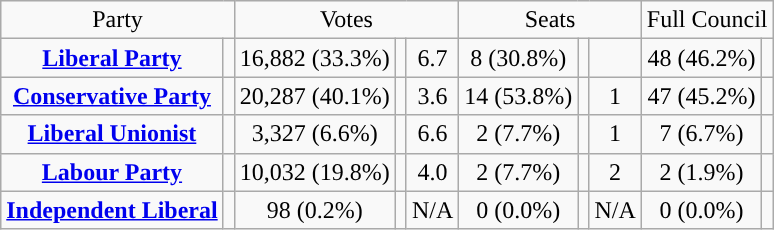<table class=wikitable style="text-align:center;">
<tr>
<td colspan=2>Party</td>
<td colspan=3>Votes</td>
<td colspan=3>Seats</td>
<td colspan=3>Full Council</td>
</tr>
<tr>
<td><strong><a href='#'>Liberal Party</a></strong></td>
<td style="background:"></td>
<td>16,882 (33.3%)</td>
<td></td>
<td> 6.7</td>
<td>8 (30.8%)</td>
<td></td>
<td></td>
<td>48 (46.2%)</td>
<td></td>
</tr>
<tr>
<td><strong><a href='#'>Conservative Party</a></strong></td>
<td style="background:"></td>
<td>20,287 (40.1%)</td>
<td></td>
<td> 3.6</td>
<td>14 (53.8%)</td>
<td></td>
<td> 1</td>
<td>47 (45.2%)</td>
<td></td>
</tr>
<tr>
<td><strong><a href='#'>Liberal Unionist</a></strong></td>
<td style="background:"></td>
<td>3,327 (6.6%)</td>
<td></td>
<td> 6.6</td>
<td>2 (7.7%)</td>
<td></td>
<td> 1</td>
<td>7 (6.7%)</td>
<td></td>
</tr>
<tr>
<td><strong><a href='#'>Labour Party</a></strong></td>
<td style="background:"></td>
<td>10,032 (19.8%)</td>
<td></td>
<td> 4.0</td>
<td>2 (7.7%)</td>
<td></td>
<td> 2</td>
<td>2 (1.9%)</td>
<td></td>
</tr>
<tr>
<td><strong><a href='#'>Independent Liberal</a></strong></td>
<td style="background:"></td>
<td>98 (0.2%)</td>
<td></td>
<td>N/A</td>
<td>0 (0.0%)</td>
<td></td>
<td>N/A</td>
<td>0 (0.0%)</td>
<td></td>
</tr>
</table>
